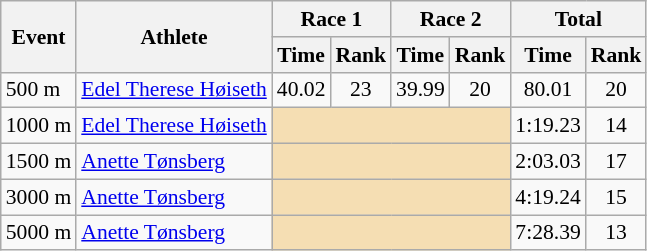<table class="wikitable" border="1" style="font-size:90%">
<tr>
<th rowspan=2>Event</th>
<th rowspan=2>Athlete</th>
<th colspan=2>Race 1</th>
<th colspan=2>Race 2</th>
<th colspan=2>Total</th>
</tr>
<tr>
<th>Time</th>
<th>Rank</th>
<th>Time</th>
<th>Rank</th>
<th>Time</th>
<th>Rank</th>
</tr>
<tr>
<td>500 m</td>
<td><a href='#'>Edel Therese Høiseth</a></td>
<td align=center>40.02</td>
<td align=center>23</td>
<td align=center>39.99</td>
<td align=center>20</td>
<td align=center>80.01</td>
<td align=center>20</td>
</tr>
<tr>
<td>1000 m</td>
<td><a href='#'>Edel Therese Høiseth</a></td>
<td colspan="4" bgcolor="wheat"></td>
<td align=center>1:19.23</td>
<td align=center>14</td>
</tr>
<tr>
<td>1500 m</td>
<td><a href='#'>Anette Tønsberg</a></td>
<td colspan="4" bgcolor="wheat"></td>
<td align=center>2:03.03</td>
<td align=center>17</td>
</tr>
<tr>
<td>3000 m</td>
<td><a href='#'>Anette Tønsberg</a></td>
<td colspan="4" bgcolor="wheat"></td>
<td align=center>4:19.24</td>
<td align=center>15</td>
</tr>
<tr>
<td>5000 m</td>
<td><a href='#'>Anette Tønsberg</a></td>
<td colspan="4" bgcolor="wheat"></td>
<td align=center>7:28.39</td>
<td align=center>13</td>
</tr>
</table>
